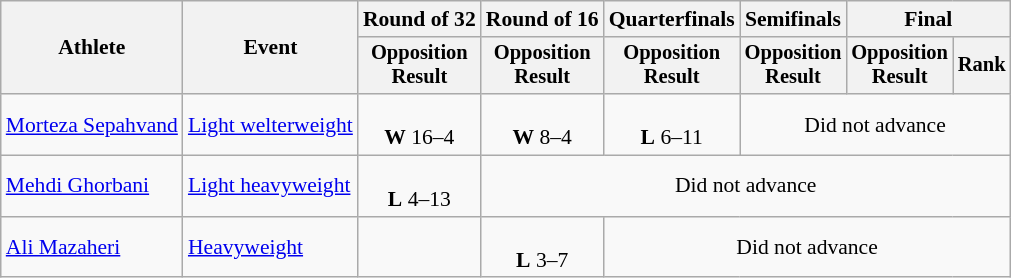<table class="wikitable" border="1" style="font-size:90%">
<tr>
<th rowspan="2">Athlete</th>
<th rowspan="2">Event</th>
<th>Round of 32</th>
<th>Round of 16</th>
<th>Quarterfinals</th>
<th>Semifinals</th>
<th colspan=2>Final</th>
</tr>
<tr style="font-size:95%">
<th>Opposition<br>Result</th>
<th>Opposition<br>Result</th>
<th>Opposition<br>Result</th>
<th>Opposition<br>Result</th>
<th>Opposition<br>Result</th>
<th>Rank</th>
</tr>
<tr align=center>
<td align=left><a href='#'>Morteza Sepahvand</a></td>
<td align=left><a href='#'>Light welterweight</a></td>
<td><br><strong>W</strong> 16–4</td>
<td><br><strong>W</strong> 8–4</td>
<td><br><strong>L</strong> 6–11</td>
<td colspan=3>Did not advance</td>
</tr>
<tr align=center>
<td align=left><a href='#'>Mehdi Ghorbani</a></td>
<td align=left><a href='#'>Light heavyweight</a></td>
<td><br><strong>L</strong> 4–13</td>
<td colspan=5>Did not advance</td>
</tr>
<tr align=center>
<td align=left><a href='#'>Ali Mazaheri</a></td>
<td align=left><a href='#'>Heavyweight</a></td>
<td></td>
<td><br><strong>L</strong> 3–7</td>
<td colspan=4>Did not advance</td>
</tr>
</table>
